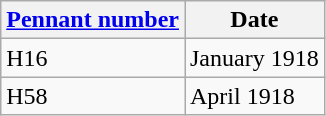<table class="wikitable" style="text-align:left">
<tr>
<th><a href='#'>Pennant number</a></th>
<th>Date</th>
</tr>
<tr>
<td>H16</td>
<td>January 1918</td>
</tr>
<tr>
<td>H58</td>
<td>April 1918</td>
</tr>
</table>
